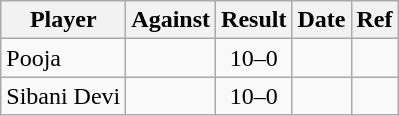<table class="wikitable">
<tr>
<th>Player</th>
<th>Against</th>
<th style="text-align:center">Result</th>
<th>Date</th>
<th>Ref</th>
</tr>
<tr>
<td> Pooja</td>
<td></td>
<td align="center">10–0</td>
<td></td>
<td></td>
</tr>
<tr>
<td> Sibani Devi</td>
<td></td>
<td align="center">10–0</td>
<td></td>
<td></td>
</tr>
</table>
